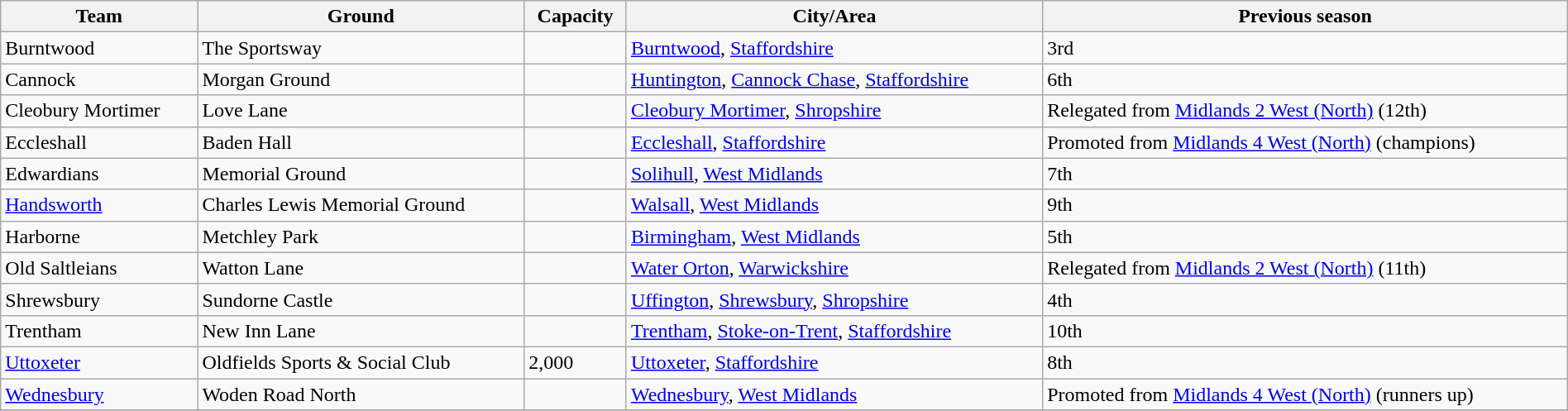<table class="wikitable sortable" width=100%>
<tr>
<th>Team</th>
<th>Ground</th>
<th>Capacity</th>
<th>City/Area</th>
<th>Previous season</th>
</tr>
<tr>
<td>Burntwood</td>
<td>The Sportsway</td>
<td></td>
<td><a href='#'>Burntwood</a>, <a href='#'>Staffordshire</a></td>
<td>3rd</td>
</tr>
<tr>
<td>Cannock</td>
<td>Morgan Ground</td>
<td></td>
<td><a href='#'>Huntington</a>, <a href='#'>Cannock Chase</a>, <a href='#'>Staffordshire</a></td>
<td>6th</td>
</tr>
<tr>
<td>Cleobury Mortimer</td>
<td>Love Lane</td>
<td></td>
<td><a href='#'>Cleobury Mortimer</a>, <a href='#'>Shropshire</a></td>
<td>Relegated from <a href='#'>Midlands 2 West (North)</a> (12th)</td>
</tr>
<tr>
<td>Eccleshall</td>
<td>Baden Hall</td>
<td></td>
<td><a href='#'>Eccleshall</a>, <a href='#'>Staffordshire</a></td>
<td>Promoted from <a href='#'>Midlands 4 West (North)</a> (champions)</td>
</tr>
<tr>
<td>Edwardians</td>
<td>Memorial Ground</td>
<td></td>
<td><a href='#'>Solihull</a>, <a href='#'>West Midlands</a></td>
<td>7th</td>
</tr>
<tr>
<td><a href='#'>Handsworth</a></td>
<td>Charles Lewis Memorial Ground</td>
<td></td>
<td><a href='#'>Walsall</a>, <a href='#'>West Midlands</a></td>
<td>9th</td>
</tr>
<tr>
<td>Harborne</td>
<td>Metchley Park</td>
<td></td>
<td><a href='#'>Birmingham</a>, <a href='#'>West Midlands</a></td>
<td>5th</td>
</tr>
<tr>
<td>Old Saltleians</td>
<td>Watton Lane</td>
<td></td>
<td><a href='#'>Water Orton</a>, <a href='#'>Warwickshire</a></td>
<td>Relegated from <a href='#'>Midlands 2 West (North)</a> (11th)</td>
</tr>
<tr>
<td>Shrewsbury</td>
<td>Sundorne Castle</td>
<td></td>
<td><a href='#'>Uffington</a>, <a href='#'>Shrewsbury</a>, <a href='#'>Shropshire</a></td>
<td>4th</td>
</tr>
<tr>
<td>Trentham</td>
<td>New Inn Lane</td>
<td></td>
<td><a href='#'>Trentham</a>, <a href='#'>Stoke-on-Trent</a>, <a href='#'>Staffordshire</a></td>
<td>10th</td>
</tr>
<tr>
<td><a href='#'>Uttoxeter</a></td>
<td>Oldfields Sports & Social Club</td>
<td>2,000</td>
<td><a href='#'>Uttoxeter</a>, <a href='#'>Staffordshire</a></td>
<td>8th</td>
</tr>
<tr>
<td><a href='#'>Wednesbury</a></td>
<td>Woden Road North</td>
<td></td>
<td><a href='#'>Wednesbury</a>, <a href='#'>West Midlands</a></td>
<td>Promoted from <a href='#'>Midlands 4 West (North)</a> (runners up)</td>
</tr>
<tr>
</tr>
</table>
